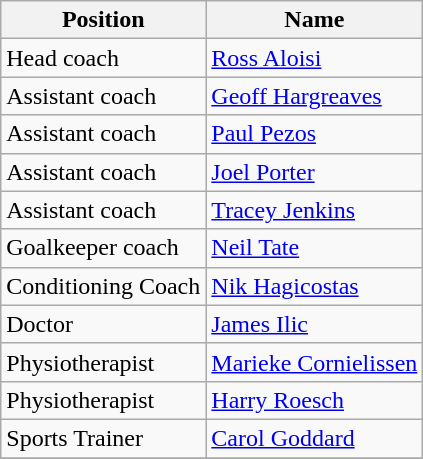<table class="wikitable">
<tr>
<th>Position</th>
<th>Name</th>
</tr>
<tr>
<td>Head coach</td>
<td> <a href='#'>Ross Aloisi</a></td>
</tr>
<tr>
<td>Assistant coach</td>
<td> <a href='#'>Geoff Hargreaves</a></td>
</tr>
<tr>
<td>Assistant coach</td>
<td> <a href='#'>Paul Pezos</a></td>
</tr>
<tr>
<td>Assistant coach</td>
<td> <a href='#'>Joel Porter</a></td>
</tr>
<tr>
<td>Assistant coach</td>
<td> <a href='#'>Tracey Jenkins</a></td>
</tr>
<tr>
<td>Goalkeeper coach</td>
<td> <a href='#'>Neil Tate</a></td>
</tr>
<tr>
<td>Conditioning Coach</td>
<td> <a href='#'>Nik Hagicostas</a></td>
</tr>
<tr>
<td>Doctor</td>
<td> <a href='#'>James Ilic</a></td>
</tr>
<tr>
<td>Physiotherapist</td>
<td> <a href='#'>Marieke Cornielissen</a></td>
</tr>
<tr>
<td>Physiotherapist</td>
<td> <a href='#'>Harry Roesch</a></td>
</tr>
<tr>
<td>Sports Trainer</td>
<td> <a href='#'>Carol Goddard</a></td>
</tr>
<tr>
</tr>
</table>
